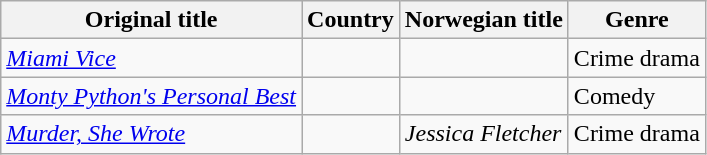<table class="wikitable">
<tr>
<th>Original title</th>
<th>Country</th>
<th>Norwegian title</th>
<th>Genre</th>
</tr>
<tr>
<td><em><a href='#'>Miami Vice</a></em> </td>
<td></td>
<td></td>
<td>Crime drama</td>
</tr>
<tr>
<td><em><a href='#'>Monty Python's Personal Best</a></em></td>
<td> </td>
<td></td>
<td>Comedy</td>
</tr>
<tr>
<td><em><a href='#'>Murder, She Wrote</a></em> </td>
<td></td>
<td><em>Jessica Fletcher</em></td>
<td>Crime drama</td>
</tr>
</table>
